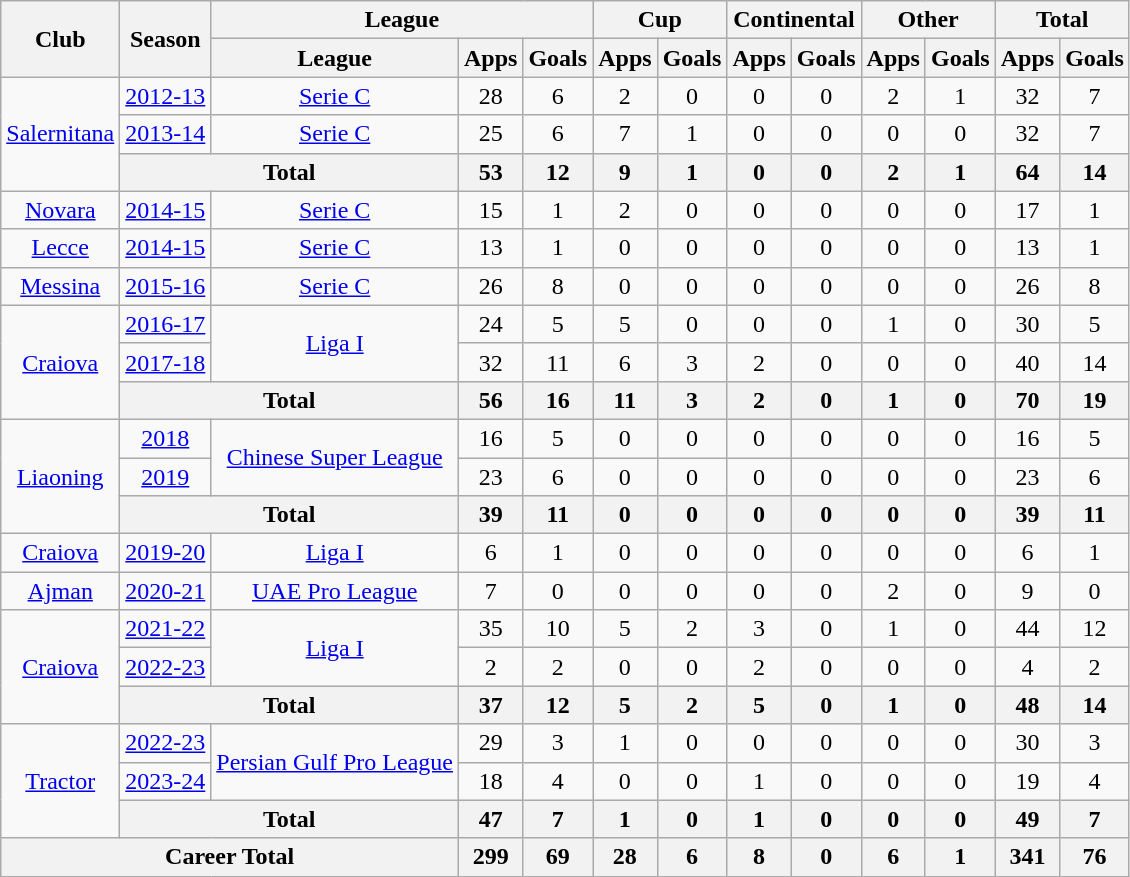<table class="wikitable"style="text-align:center;">
<tr>
<th rowspan=2>Club</th>
<th rowspan=2>Season</th>
<th colspan=3>League</th>
<th colspan=2>Cup</th>
<th colspan=2>Continental</th>
<th colspan=2>Other</th>
<th colspan=2>Total</th>
</tr>
<tr>
<th>League</th>
<th>Apps</th>
<th>Goals</th>
<th>Apps</th>
<th>Goals</th>
<th>Apps</th>
<th>Goals</th>
<th>Apps</th>
<th>Goals</th>
<th>Apps</th>
<th>Goals</th>
</tr>
<tr>
<td rowspan="3"><a href='#'>Salernitana</a></td>
<td><a href='#'>2012-13</a></td>
<td rowspan="1"><a href='#'>Serie C</a></td>
<td>28</td>
<td>6</td>
<td>2</td>
<td>0</td>
<td>0</td>
<td>0</td>
<td>2</td>
<td>1</td>
<td>32</td>
<td>7</td>
</tr>
<tr>
<td><a href='#'>2013-14</a></td>
<td><a href='#'>Serie C</a></td>
<td>25</td>
<td>6</td>
<td>7</td>
<td>1</td>
<td>0</td>
<td>0</td>
<td>0</td>
<td>0</td>
<td>32</td>
<td>7</td>
</tr>
<tr>
<th colspan=2>Total</th>
<th>53</th>
<th>12</th>
<th>9</th>
<th>1</th>
<th>0</th>
<th>0</th>
<th>2</th>
<th>1</th>
<th>64</th>
<th>14</th>
</tr>
<tr>
<td><a href='#'>Novara</a></td>
<td><a href='#'>2014-15</a></td>
<td><a href='#'>Serie C</a></td>
<td>15</td>
<td>1</td>
<td>2</td>
<td>0</td>
<td>0</td>
<td>0</td>
<td>0</td>
<td>0</td>
<td>17</td>
<td>1</td>
</tr>
<tr>
<td><a href='#'>Lecce</a></td>
<td><a href='#'>2014-15</a></td>
<td><a href='#'>Serie C</a></td>
<td>13</td>
<td>1</td>
<td>0</td>
<td>0</td>
<td>0</td>
<td>0</td>
<td>0</td>
<td>0</td>
<td>13</td>
<td>1</td>
</tr>
<tr>
<td><a href='#'>Messina</a></td>
<td><a href='#'>2015-16</a></td>
<td><a href='#'>Serie C</a></td>
<td>26</td>
<td>8</td>
<td>0</td>
<td>0</td>
<td>0</td>
<td>0</td>
<td>0</td>
<td>0</td>
<td>26</td>
<td>8</td>
</tr>
<tr>
<td rowspan="3"><a href='#'>Craiova</a></td>
<td><a href='#'>2016-17</a></td>
<td rowspan="2"><a href='#'>Liga I</a></td>
<td>24</td>
<td>5</td>
<td>5</td>
<td>0</td>
<td>0</td>
<td>0</td>
<td>1</td>
<td>0</td>
<td>30</td>
<td>5</td>
</tr>
<tr>
<td><a href='#'>2017-18</a></td>
<td>32</td>
<td>11</td>
<td>6</td>
<td>3</td>
<td>2</td>
<td>0</td>
<td>0</td>
<td>0</td>
<td>40</td>
<td>14</td>
</tr>
<tr>
<th colspan=2>Total</th>
<th>56</th>
<th>16</th>
<th>11</th>
<th>3</th>
<th>2</th>
<th>0</th>
<th>1</th>
<th>0</th>
<th>70</th>
<th>19</th>
</tr>
<tr>
<td rowspan="3"><a href='#'>Liaoning</a></td>
<td><a href='#'>2018</a></td>
<td rowspan="2"><a href='#'>Chinese Super League</a></td>
<td>16</td>
<td>5</td>
<td>0</td>
<td>0</td>
<td>0</td>
<td>0</td>
<td>0</td>
<td>0</td>
<td>16</td>
<td>5</td>
</tr>
<tr>
<td><a href='#'>2019</a></td>
<td>23</td>
<td>6</td>
<td>0</td>
<td>0</td>
<td>0</td>
<td>0</td>
<td>0</td>
<td>0</td>
<td>23</td>
<td>6</td>
</tr>
<tr>
<th colspan=2>Total</th>
<th>39</th>
<th>11</th>
<th>0</th>
<th>0</th>
<th>0</th>
<th>0</th>
<th>0</th>
<th>0</th>
<th>39</th>
<th>11</th>
</tr>
<tr>
<td><a href='#'>Craiova</a></td>
<td><a href='#'>2019-20</a></td>
<td><a href='#'>Liga I</a></td>
<td>6</td>
<td>1</td>
<td>0</td>
<td>0</td>
<td>0</td>
<td>0</td>
<td>0</td>
<td>0</td>
<td>6</td>
<td>1</td>
</tr>
<tr>
<td><a href='#'>Ajman</a></td>
<td><a href='#'>2020-21</a></td>
<td><a href='#'>UAE Pro League</a></td>
<td>7</td>
<td>0</td>
<td>0</td>
<td>0</td>
<td>0</td>
<td>0</td>
<td>2</td>
<td>0</td>
<td>9</td>
<td>0</td>
</tr>
<tr>
<td rowspan="3"><a href='#'>Craiova</a></td>
<td><a href='#'>2021-22</a></td>
<td rowspan="2"><a href='#'>Liga I</a></td>
<td>35</td>
<td>10</td>
<td>5</td>
<td>2</td>
<td>3</td>
<td>0</td>
<td>1</td>
<td>0</td>
<td>44</td>
<td>12</td>
</tr>
<tr>
<td><a href='#'>2022-23</a></td>
<td>2</td>
<td>2</td>
<td>0</td>
<td>0</td>
<td>2</td>
<td>0</td>
<td>0</td>
<td>0</td>
<td>4</td>
<td>2</td>
</tr>
<tr>
<th colspan=2>Total</th>
<th>37</th>
<th>12</th>
<th>5</th>
<th>2</th>
<th>5</th>
<th>0</th>
<th>1</th>
<th>0</th>
<th>48</th>
<th>14</th>
</tr>
<tr>
<td rowspan="3"><a href='#'>Tractor</a></td>
<td><a href='#'>2022-23</a></td>
<td rowspan="2"><a href='#'>Persian Gulf Pro League</a></td>
<td>29</td>
<td>3</td>
<td>1</td>
<td>0</td>
<td>0</td>
<td>0</td>
<td>0</td>
<td>0</td>
<td>30</td>
<td>3</td>
</tr>
<tr>
<td><a href='#'>2023-24</a></td>
<td>18</td>
<td>4</td>
<td>0</td>
<td>0</td>
<td>1</td>
<td>0</td>
<td>0</td>
<td>0</td>
<td>19</td>
<td>4</td>
</tr>
<tr>
<th colspan=2>Total</th>
<th>47</th>
<th>7</th>
<th>1</th>
<th>0</th>
<th>1</th>
<th>0</th>
<th>0</th>
<th>0</th>
<th>49</th>
<th>7</th>
</tr>
<tr>
<th colspan=3>Career Total</th>
<th>299</th>
<th>69</th>
<th>28</th>
<th>6</th>
<th>8</th>
<th>0</th>
<th>6</th>
<th>1</th>
<th>341</th>
<th>76</th>
</tr>
</table>
